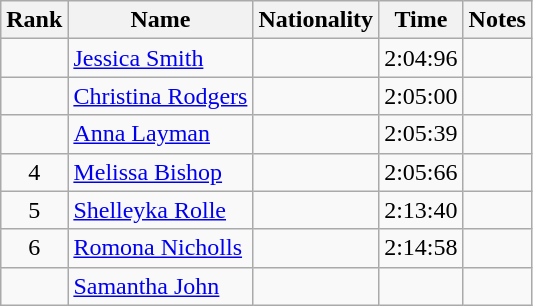<table class="wikitable sortable" style="text-align:center">
<tr>
<th>Rank</th>
<th>Name</th>
<th>Nationality</th>
<th>Time</th>
<th>Notes</th>
</tr>
<tr>
<td></td>
<td align=left><a href='#'>Jessica Smith</a></td>
<td align=left></td>
<td>2:04:96</td>
<td></td>
</tr>
<tr>
<td></td>
<td align=left><a href='#'>Christina Rodgers</a></td>
<td align=left></td>
<td>2:05:00</td>
<td></td>
</tr>
<tr>
<td></td>
<td align=left><a href='#'>Anna Layman</a></td>
<td align=left></td>
<td>2:05:39</td>
<td></td>
</tr>
<tr>
<td>4</td>
<td align=left><a href='#'>Melissa Bishop</a></td>
<td align=left></td>
<td>2:05:66</td>
<td></td>
</tr>
<tr>
<td>5</td>
<td align=left><a href='#'>Shelleyka Rolle</a></td>
<td align=left></td>
<td>2:13:40</td>
<td></td>
</tr>
<tr>
<td>6</td>
<td align=left><a href='#'>Romona Nicholls</a></td>
<td align=left></td>
<td>2:14:58</td>
<td></td>
</tr>
<tr>
<td></td>
<td align=left><a href='#'>Samantha John</a></td>
<td align=left></td>
<td></td>
<td></td>
</tr>
</table>
